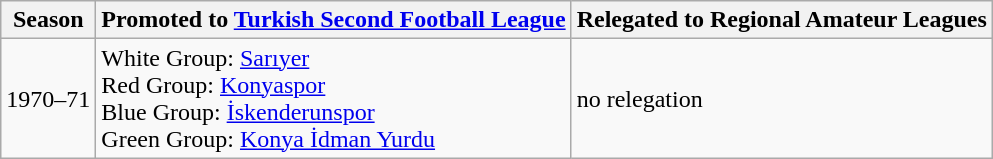<table class="wikitable">
<tr>
<th>Season</th>
<th>Promoted to <a href='#'>Turkish Second Football League</a></th>
<th>Relegated to Regional Amateur Leagues</th>
</tr>
<tr>
<td>1970–71</td>
<td>White Group: <a href='#'>Sarıyer</a><br>Red Group: <a href='#'>Konyaspor</a><br>Blue Group: <a href='#'>İskenderunspor</a><br>Green Group: <a href='#'>Konya İdman Yurdu</a></td>
<td>no relegation</td>
</tr>
</table>
